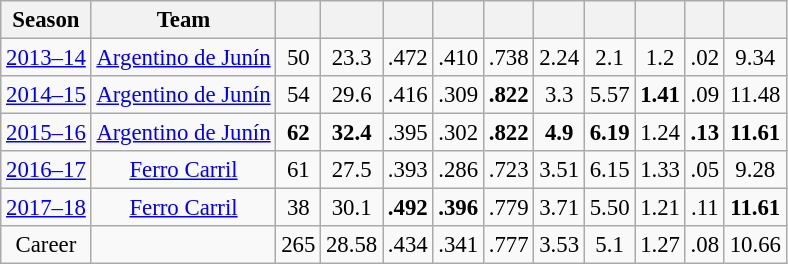<table class="wikitable sortable" style="font-size:95%; text-align:center;">
<tr>
<th>Season</th>
<th>Team</th>
<th></th>
<th></th>
<th></th>
<th></th>
<th></th>
<th></th>
<th></th>
<th></th>
<th></th>
<th></th>
</tr>
<tr>
<td><a href='#'>2013–14</a></td>
<td><a href='#'>Argentino de Junín</a></td>
<td>50</td>
<td>23.3</td>
<td>.472</td>
<td>.410</td>
<td>.738</td>
<td>2.24</td>
<td>2.1</td>
<td>1.2</td>
<td>.02</td>
<td>9.34</td>
</tr>
<tr>
<td><a href='#'>2014–15</a></td>
<td><a href='#'>Argentino de Junín</a></td>
<td>54</td>
<td>29.6</td>
<td>.416</td>
<td>.309</td>
<td><strong>.822</strong></td>
<td>3.3</td>
<td>5.57</td>
<td><strong>1.41</strong></td>
<td>.09</td>
<td>11.48</td>
</tr>
<tr>
<td><a href='#'>2015–16</a></td>
<td><a href='#'>Argentino de Junín</a></td>
<td><strong>62</strong></td>
<td><strong>32.4</strong></td>
<td>.395</td>
<td>.302</td>
<td><strong>.822</strong></td>
<td><strong>4.9</strong></td>
<td><strong>6.19</strong></td>
<td>1.24</td>
<td><strong>.13</strong></td>
<td><strong>11.61</strong></td>
</tr>
<tr>
<td><a href='#'>2016–17</a></td>
<td><a href='#'>Ferro Carril</a></td>
<td>61</td>
<td>27.5</td>
<td>.393</td>
<td>.286</td>
<td>.723</td>
<td>3.51</td>
<td>6.15</td>
<td>1.33</td>
<td>.05</td>
<td>9.28</td>
</tr>
<tr>
<td><a href='#'>2017–18</a></td>
<td><a href='#'>Ferro Carril</a></td>
<td>38</td>
<td>30.1</td>
<td><strong>.492</strong></td>
<td><strong>.396</strong></td>
<td>.779</td>
<td>3.71</td>
<td>5.50</td>
<td>1.21</td>
<td>.11</td>
<td><strong>11.61</strong></td>
</tr>
<tr>
<td>Career</td>
<td></td>
<td>265</td>
<td>28.58</td>
<td>.434</td>
<td>.341</td>
<td>.777</td>
<td>3.53</td>
<td>5.1</td>
<td>1.27</td>
<td>.08</td>
<td>10.66</td>
</tr>
</table>
